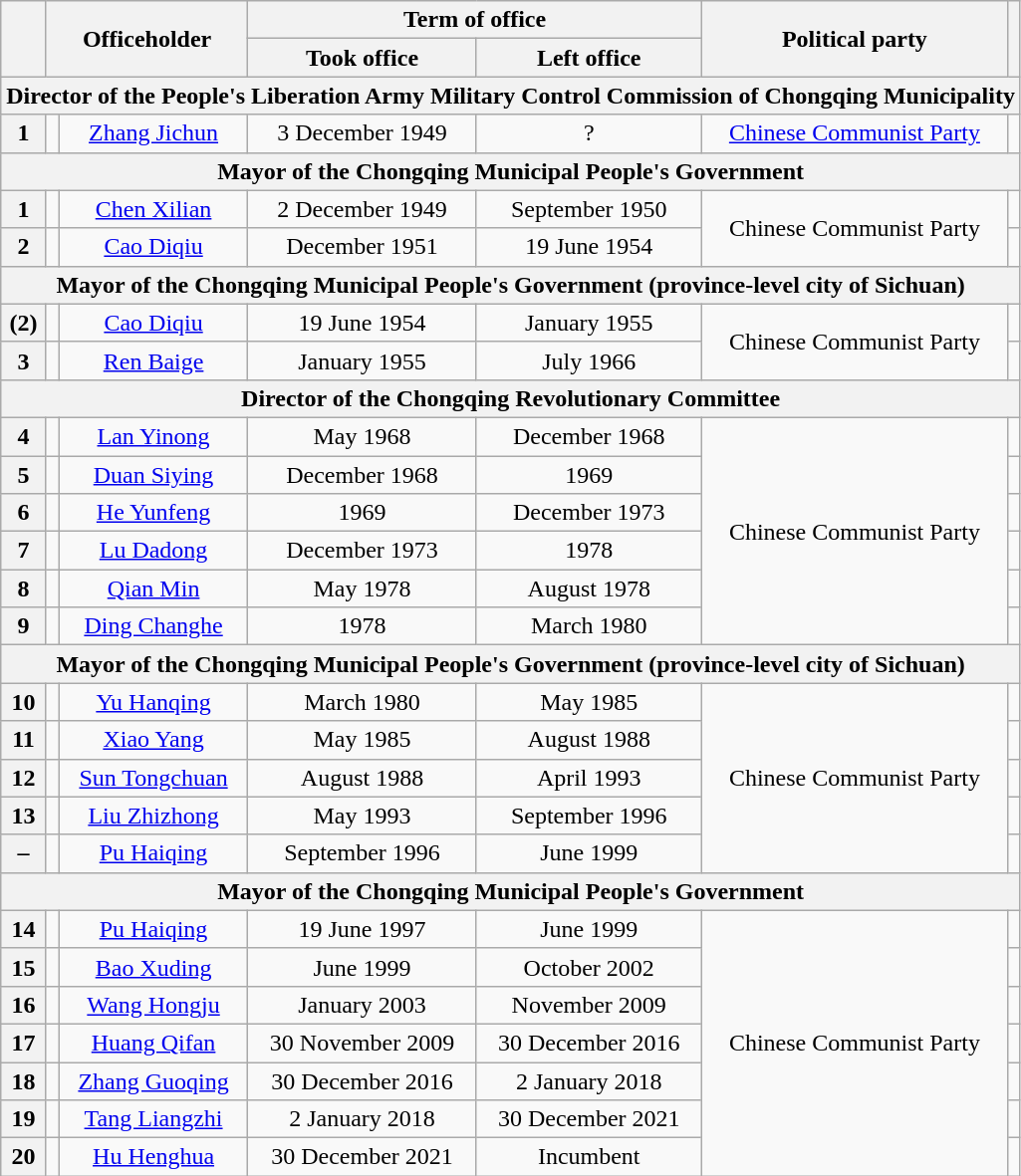<table class="wikitable" style="text-align:center">
<tr>
<th rowspan="2"></th>
<th colspan="2" rowspan="2">Officeholder</th>
<th colspan="2">Term of office</th>
<th rowspan="2">Political party</th>
<th rowspan="2"></th>
</tr>
<tr>
<th>Took office</th>
<th>Left office</th>
</tr>
<tr>
<th colspan="7">Director of the People's Liberation Army Military Control Commission of Chongqing Municipality</th>
</tr>
<tr>
<th>1</th>
<td></td>
<td><a href='#'>Zhang Jichun</a><br></td>
<td>3 December 1949</td>
<td>?</td>
<td><a href='#'>Chinese Communist Party</a></td>
<td></td>
</tr>
<tr>
<th colspan="7">Mayor of the Chongqing Municipal People's Government</th>
</tr>
<tr>
<th>1</th>
<td></td>
<td><a href='#'>Chen Xilian</a><br></td>
<td>2 December 1949</td>
<td>September 1950</td>
<td rowspan="2">Chinese Communist Party</td>
<td></td>
</tr>
<tr>
<th>2</th>
<td></td>
<td><a href='#'>Cao Diqiu</a><br></td>
<td>December 1951</td>
<td>19 June 1954</td>
<td></td>
</tr>
<tr>
<th colspan="7">Mayor of the Chongqing Municipal People's Government (province-level city of Sichuan)</th>
</tr>
<tr>
<th>(2)</th>
<td></td>
<td><a href='#'>Cao Diqiu</a><br></td>
<td>19 June 1954</td>
<td>January 1955</td>
<td rowspan="2">Chinese Communist Party</td>
<td></td>
</tr>
<tr>
<th>3</th>
<td></td>
<td><a href='#'>Ren Baige</a><br></td>
<td>January 1955</td>
<td>July 1966</td>
<td></td>
</tr>
<tr>
<th colspan="7">Director of the Chongqing Revolutionary Committee</th>
</tr>
<tr>
<th>4</th>
<td></td>
<td><a href='#'>Lan Yinong</a><br></td>
<td>May 1968</td>
<td>December 1968</td>
<td rowspan="6">Chinese Communist Party</td>
<td></td>
</tr>
<tr>
<th>5</th>
<td></td>
<td><a href='#'>Duan Siying</a><br></td>
<td>December 1968</td>
<td>1969</td>
<td></td>
</tr>
<tr>
<th>6</th>
<td></td>
<td><a href='#'>He Yunfeng</a><br></td>
<td>1969</td>
<td>December 1973</td>
<td></td>
</tr>
<tr>
<th>7</th>
<td></td>
<td><a href='#'>Lu Dadong</a><br></td>
<td>December 1973</td>
<td>1978</td>
<td></td>
</tr>
<tr>
<th>8</th>
<td></td>
<td><a href='#'>Qian Min</a><br></td>
<td>May 1978</td>
<td>August 1978</td>
<td></td>
</tr>
<tr>
<th>9</th>
<td></td>
<td><a href='#'>Ding Changhe</a><br></td>
<td>1978</td>
<td>March 1980</td>
<td></td>
</tr>
<tr>
<th colspan="7">Mayor of the Chongqing Municipal People's Government (province-level city of Sichuan)</th>
</tr>
<tr>
<th>10</th>
<td></td>
<td><a href='#'>Yu Hanqing</a><br></td>
<td>March 1980</td>
<td>May 1985</td>
<td rowspan="5">Chinese Communist Party</td>
<td></td>
</tr>
<tr>
<th>11</th>
<td></td>
<td><a href='#'>Xiao Yang</a><br></td>
<td>May 1985</td>
<td>August 1988</td>
<td></td>
</tr>
<tr>
<th>12</th>
<td></td>
<td><a href='#'>Sun Tongchuan</a><br></td>
<td>August 1988</td>
<td>April 1993</td>
<td></td>
</tr>
<tr>
<th>13</th>
<td></td>
<td><a href='#'>Liu Zhizhong</a><br></td>
<td>May 1993</td>
<td>September 1996</td>
<td></td>
</tr>
<tr>
<th>–</th>
<td></td>
<td><a href='#'>Pu Haiqing</a><br></td>
<td>September 1996</td>
<td>June 1999</td>
<td></td>
</tr>
<tr>
<th colspan="7">Mayor of the Chongqing Municipal People's Government</th>
</tr>
<tr>
<th>14</th>
<td></td>
<td><a href='#'>Pu Haiqing</a><br></td>
<td>19 June 1997</td>
<td>June 1999</td>
<td rowspan="7">Chinese Communist Party</td>
<td></td>
</tr>
<tr>
<th>15</th>
<td></td>
<td><a href='#'>Bao Xuding</a><br></td>
<td>June 1999</td>
<td>October 2002</td>
<td></td>
</tr>
<tr>
<th>16</th>
<td></td>
<td><a href='#'>Wang Hongju</a><br></td>
<td>January 2003<br></td>
<td>November 2009</td>
<td></td>
</tr>
<tr>
<th>17</th>
<td></td>
<td><a href='#'>Huang Qifan</a><br></td>
<td>30 November 2009</td>
<td>30 December 2016</td>
<td></td>
</tr>
<tr>
<th>18</th>
<td></td>
<td><a href='#'>Zhang Guoqing</a><br></td>
<td>30 December 2016</td>
<td>2 January 2018</td>
<td></td>
</tr>
<tr>
<th>19</th>
<td></td>
<td><a href='#'>Tang Liangzhi</a><br></td>
<td>2 January 2018</td>
<td>30 December 2021</td>
<td></td>
</tr>
<tr>
<th>20</th>
<td></td>
<td><a href='#'>Hu Henghua</a><br></td>
<td>30 December 2021</td>
<td>Incumbent</td>
<td></td>
</tr>
</table>
